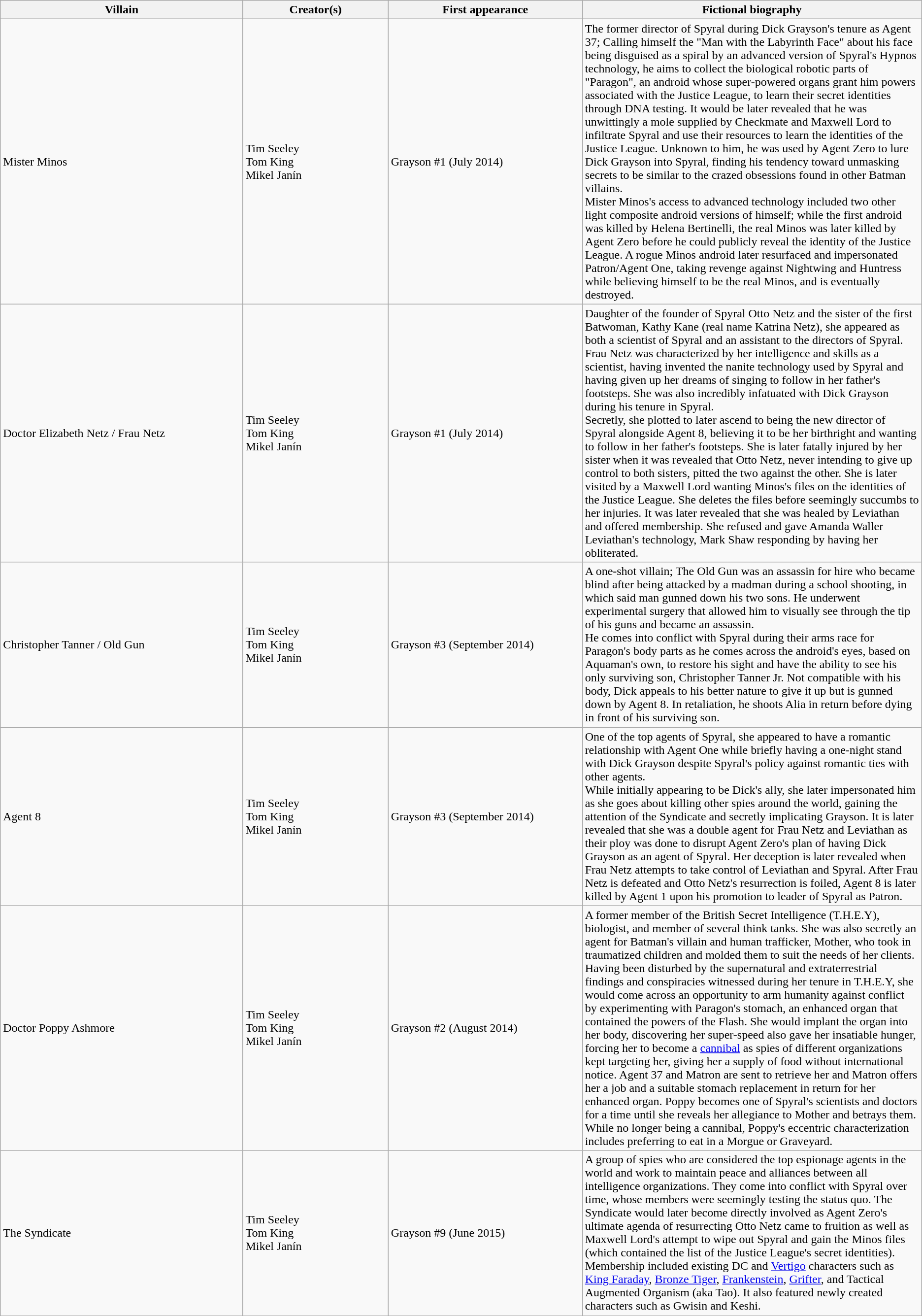<table class="wikitable">
<tr>
<th style="width:25%">Villain</th>
<th style="width:15%;">Creator(s)</th>
<th style="width:20%;">First appearance</th>
<th style="width:35%;">Fictional biography</th>
</tr>
<tr>
<td>Mister Minos</td>
<td>Tim Seeley<br>Tom King<br>Mikel Janín</td>
<td>Grayson #1 (July 2014)</td>
<td>The former director of Spyral during Dick Grayson's tenure as Agent 37; Calling himself the "Man with the Labyrinth Face" about his face being disguised as a spiral by an advanced version of Spyral's Hypnos technology, he aims to collect the biological robotic parts of "Paragon", an android whose super-powered organs grant him powers associated with the Justice League, to learn their secret identities through DNA testing.  It would be later revealed that he was unwittingly a mole supplied by Checkmate and Maxwell Lord to infiltrate Spyral and use their resources to learn the identities of the Justice League. Unknown to him, he was used by Agent Zero to lure Dick Grayson into Spyral, finding his tendency toward unmasking secrets to be similar to the crazed obsessions found in other Batman villains.<br>Mister Minos's access to advanced technology included two other light composite android versions of himself; while the first android was killed by Helena Bertinelli, the real Minos was later killed by Agent Zero before he could publicly reveal the identity of the Justice League. A rogue Minos android later resurfaced and impersonated Patron/Agent One, taking revenge against Nightwing and Huntress while believing himself to be the real Minos, and is eventually destroyed.</td>
</tr>
<tr>
<td>Doctor Elizabeth Netz / Frau Netz</td>
<td>Tim Seeley<br>Tom King<br>Mikel Janín</td>
<td>Grayson #1 (July 2014)</td>
<td>Daughter of the founder of Spyral Otto Netz and the sister of the first Batwoman, Kathy Kane (real name Katrina Netz), she appeared as both a scientist of Spyral and an assistant to the directors of Spyral. Frau Netz was characterized by her intelligence and skills as a scientist, having invented the nanite technology used by Spyral and having given up her dreams of singing to follow in her father's footsteps. She was also incredibly infatuated with Dick Grayson during his tenure in Spyral.<br>Secretly, she plotted to later ascend to being the new director of Spyral alongside Agent 8, believing it to be her birthright and wanting to follow in her father's footsteps. She is later fatally injured by her sister when it was revealed that Otto Netz, never intending to give up control to both sisters, pitted the two against the other. She is later visited by a Maxwell Lord wanting Minos's files on the identities of the Justice League. She deletes the files before seemingly succumbs to her injuries. It was later revealed that she was healed by Leviathan and offered membership. She refused and gave Amanda Waller Leviathan's technology, Mark Shaw responding by having her obliterated.</td>
</tr>
<tr>
<td>Christopher Tanner / Old Gun</td>
<td>Tim Seeley<br>Tom King<br>Mikel Janín</td>
<td>Grayson #3 (September 2014)</td>
<td>A one-shot villain; The Old Gun was an assassin for hire who became blind after being attacked by a madman during a school shooting, in which said man gunned down his two sons. He underwent experimental surgery that allowed him to visually see through the tip of his guns and became an assassin.<br>He comes into conflict with Spyral during their arms race for Paragon's body parts as he comes across the android's eyes, based on Aquaman's own, to restore his sight and have the ability to see his only surviving son, Christopher Tanner Jr. Not compatible with his body, Dick appeals to his better nature to give it up but is gunned down by Agent 8. In retaliation, he shoots Alia in return before dying in front of his surviving son.</td>
</tr>
<tr>
<td>Agent 8</td>
<td>Tim Seeley<br>Tom King<br>Mikel Janín</td>
<td>Grayson #3 (September 2014)</td>
<td>One of the top agents of Spyral, she appeared to have a romantic relationship with Agent One while briefly having a one-night stand with Dick Grayson despite Spyral's policy against romantic ties with other agents.<br>While initially appearing to be Dick's ally, she later impersonated him as she goes about killing other spies around the world, gaining the attention of the Syndicate and secretly implicating Grayson. It is later revealed that she was a double agent for Frau Netz and Leviathan as their ploy was done to disrupt Agent Zero's plan of having Dick Grayson as an agent of Spyral. Her deception is later revealed when Frau Netz attempts to take control of Leviathan and Spyral. After Frau Netz is defeated and Otto Netz's resurrection is foiled, Agent 8 is later killed by Agent 1 upon his promotion to leader of Spyral as Patron.</td>
</tr>
<tr>
<td>Doctor Poppy Ashmore</td>
<td>Tim Seeley<br>Tom King<br>Mikel Janín</td>
<td>Grayson #2 (August 2014)</td>
<td>A former member of the British Secret Intelligence (T.H.E.Y), biologist, and member of several think tanks. She was also secretly an agent for Batman's villain and human trafficker, Mother, who took in traumatized children and molded them to suit the needs of her clients.<br>Having been disturbed by the supernatural and extraterrestrial findings and conspiracies witnessed during her tenure in T.H.E.Y, she would come across an opportunity to arm humanity against conflict by experimenting with Paragon's stomach, an enhanced organ that contained the powers of the Flash. She would implant the organ into her body, discovering her super-speed also gave her insatiable hunger, forcing her to become a <a href='#'>cannibal</a> as spies of different organizations kept targeting her, giving her a supply of food without international notice. Agent 37 and Matron are sent to retrieve her and Matron offers her a job and a suitable stomach replacement in return for her enhanced organ. Poppy becomes one of Spyral's scientists and doctors for a time until she reveals her allegiance to Mother and betrays them.<br>While no longer being a cannibal, Poppy's eccentric characterization includes preferring to eat in a Morgue or Graveyard.</td>
</tr>
<tr>
<td>The Syndicate</td>
<td>Tim Seeley<br>Tom King<br>Mikel Janín</td>
<td>Grayson #9 (June 2015)</td>
<td>A group of spies who are considered the top espionage agents in the world and work to maintain peace and alliances between all intelligence organizations. They come into conflict with Spyral over time, whose members were seemingly testing the status quo. The Syndicate would later become directly involved as  Agent Zero's ultimate agenda of resurrecting Otto Netz came to fruition as well as Maxwell Lord's attempt to wipe out Spyral and gain the Minos files (which contained the list of the Justice League's secret identities).<br>Membership included existing DC and <a href='#'>Vertigo</a> characters such as <a href='#'>King Faraday</a>, <a href='#'>Bronze Tiger</a>, <a href='#'>Frankenstein</a>, <a href='#'>Grifter</a>, and Tactical Augmented Organism (aka Tao). It also featured newly created characters such as Gwisin and Keshi.</td>
</tr>
</table>
